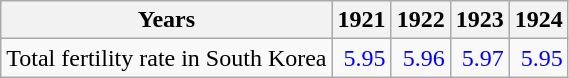<table class="wikitable " style="text-align:right">
<tr>
<th>Years</th>
<th>1921</th>
<th>1922</th>
<th>1923</th>
<th>1924</th>
</tr>
<tr>
<td align="left">Total fertility rate in South Korea</td>
<td style="text-align:right; color:blue;">5.95</td>
<td style="text-align:right; color:blue;">5.96</td>
<td style="text-align:right; color:blue;">5.97</td>
<td style="text-align:right; color:blue;">5.95</td>
</tr>
</table>
